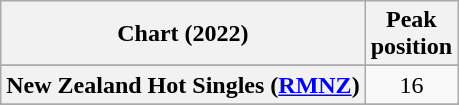<table class="wikitable sortable plainrowheaders" style="text-align:center">
<tr>
<th scope="col">Chart (2022)</th>
<th scope="col">Peak<br>position</th>
</tr>
<tr>
</tr>
<tr>
</tr>
<tr>
<th scope="row">New Zealand Hot Singles (<a href='#'>RMNZ</a>)</th>
<td>16</td>
</tr>
<tr>
</tr>
<tr>
</tr>
<tr>
</tr>
</table>
